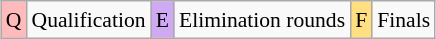<table class="wikitable" style="margin:0.5em auto; font-size:90%; line-height:1.25em; text-align:center;">
<tr>
<td style="background-color:#FFBBBB;">Q</td>
<td>Qualification</td>
<td style="background-color:#D0A9F5;">E</td>
<td>Elimination rounds</td>
<td style="background-color:#FFDF80;">F</td>
<td>Finals</td>
</tr>
</table>
